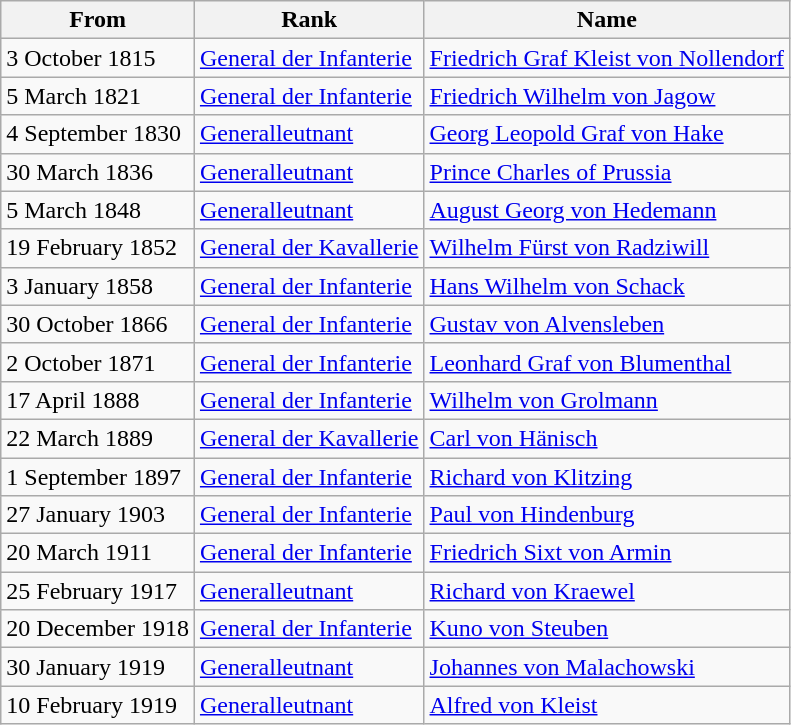<table class="wikitable">
<tr>
<th>From</th>
<th>Rank</th>
<th>Name</th>
</tr>
<tr>
<td>3 October 1815</td>
<td><a href='#'>General der Infanterie</a></td>
<td><a href='#'>Friedrich Graf Kleist von Nollendorf</a></td>
</tr>
<tr>
<td>5 March 1821</td>
<td><a href='#'>General der Infanterie</a></td>
<td><a href='#'>Friedrich Wilhelm von Jagow</a></td>
</tr>
<tr>
<td>4 September 1830</td>
<td><a href='#'>Generalleutnant</a></td>
<td><a href='#'>Georg Leopold Graf von Hake</a></td>
</tr>
<tr>
<td>30 March 1836</td>
<td><a href='#'>Generalleutnant</a></td>
<td><a href='#'>Prince Charles of Prussia</a></td>
</tr>
<tr>
<td>5 March 1848</td>
<td><a href='#'>Generalleutnant</a></td>
<td><a href='#'>August Georg von Hedemann</a></td>
</tr>
<tr>
<td>19 February 1852</td>
<td><a href='#'>General der Kavallerie</a></td>
<td><a href='#'>Wilhelm Fürst von Radziwill</a></td>
</tr>
<tr>
<td>3 January 1858</td>
<td><a href='#'>General der Infanterie</a></td>
<td><a href='#'>Hans Wilhelm von Schack</a></td>
</tr>
<tr>
<td>30 October 1866</td>
<td><a href='#'>General der Infanterie</a></td>
<td><a href='#'>Gustav von Alvensleben</a></td>
</tr>
<tr>
<td>2 October 1871</td>
<td><a href='#'>General der Infanterie</a></td>
<td><a href='#'>Leonhard Graf von Blumenthal</a></td>
</tr>
<tr>
<td>17 April 1888</td>
<td><a href='#'>General der Infanterie</a></td>
<td><a href='#'>Wilhelm von Grolmann</a></td>
</tr>
<tr>
<td>22 March 1889</td>
<td><a href='#'>General der Kavallerie</a></td>
<td><a href='#'>Carl von Hänisch</a></td>
</tr>
<tr>
<td>1 September 1897</td>
<td><a href='#'>General der Infanterie</a></td>
<td><a href='#'>Richard von Klitzing</a></td>
</tr>
<tr>
<td>27 January 1903</td>
<td><a href='#'>General der Infanterie</a></td>
<td><a href='#'>Paul von Hindenburg</a></td>
</tr>
<tr>
<td>20 March 1911</td>
<td><a href='#'>General der Infanterie</a></td>
<td><a href='#'>Friedrich Sixt von Armin</a></td>
</tr>
<tr>
<td>25 February 1917</td>
<td><a href='#'>Generalleutnant</a></td>
<td><a href='#'>Richard von Kraewel</a></td>
</tr>
<tr>
<td>20 December 1918</td>
<td><a href='#'>General der Infanterie</a></td>
<td><a href='#'>Kuno von Steuben</a></td>
</tr>
<tr>
<td>30 January 1919</td>
<td><a href='#'>Generalleutnant</a></td>
<td><a href='#'>Johannes von Malachowski</a></td>
</tr>
<tr>
<td>10 February 1919</td>
<td><a href='#'>Generalleutnant</a></td>
<td><a href='#'>Alfred von Kleist</a></td>
</tr>
</table>
